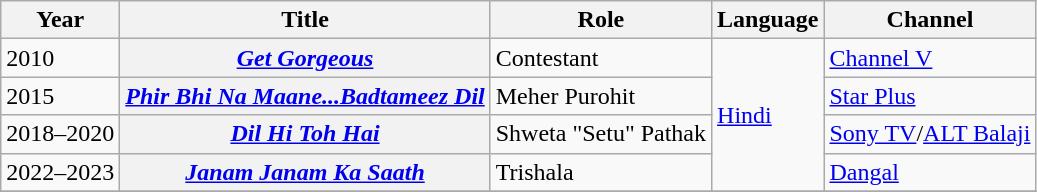<table class="wikitable sortable">
<tr>
<th>Year</th>
<th>Title</th>
<th>Role</th>
<th>Language</th>
<th>Channel</th>
</tr>
<tr>
<td>2010</td>
<th scope="row"><em><a href='#'>Get Gorgeous</a></em></th>
<td>Contestant</td>
<td rowspan="4"><a href='#'>Hindi</a></td>
<td><a href='#'>Channel V</a></td>
</tr>
<tr>
<td>2015</td>
<th scope="row"><em><a href='#'>Phir Bhi Na Maane...Badtameez Dil</a></em></th>
<td>Meher Purohit</td>
<td><a href='#'>Star Plus</a></td>
</tr>
<tr>
<td>2018–2020</td>
<th scope="row"><em><a href='#'>Dil Hi Toh Hai</a></em></th>
<td>Shweta "Setu" Pathak</td>
<td><a href='#'>Sony TV</a>/<a href='#'>ALT Balaji</a></td>
</tr>
<tr>
<td>2022–2023</td>
<th scope="row"><em><a href='#'>Janam Janam Ka Saath</a></em></th>
<td>Trishala</td>
<td><a href='#'>Dangal</a></td>
</tr>
<tr>
</tr>
</table>
